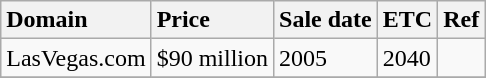<table class="wikitable sortable">
<tr>
<th style="text-align: left;">Domain</th>
<th style="text-align: left;" data-sort-type="currency">Price</th>
<th style="text-align: left;" data-sort-type="numeric">Sale date</th>
<th style="text-align: left;" data-sort-type="numeric"><abbr>ETC</abbr></th>
<th style="text-align: left;" class="unsortable">Ref</th>
</tr>
<tr>
<td>LasVegas.com</td>
<td>$90 million</td>
<td>2005</td>
<td>2040</td>
<td></td>
</tr>
<tr>
</tr>
</table>
